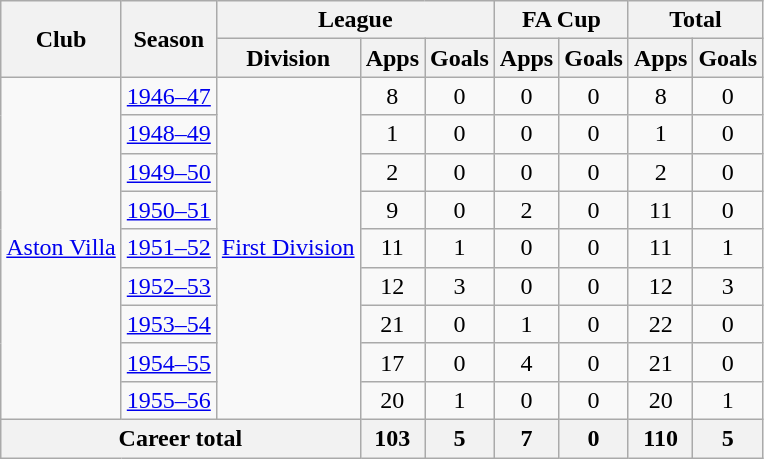<table class="wikitable" style="text-align:center">
<tr>
<th rowspan="2">Club</th>
<th rowspan="2">Season</th>
<th colspan="3">League</th>
<th colspan="2">FA Cup</th>
<th colspan="2">Total</th>
</tr>
<tr>
<th>Division</th>
<th>Apps</th>
<th>Goals</th>
<th>Apps</th>
<th>Goals</th>
<th>Apps</th>
<th>Goals</th>
</tr>
<tr>
<td rowspan="9"><a href='#'>Aston Villa</a></td>
<td><a href='#'>1946–47</a></td>
<td rowspan="9"><a href='#'>First Division</a></td>
<td>8</td>
<td>0</td>
<td>0</td>
<td>0</td>
<td>8</td>
<td>0</td>
</tr>
<tr>
<td><a href='#'>1948–49</a></td>
<td>1</td>
<td>0</td>
<td>0</td>
<td>0</td>
<td>1</td>
<td>0</td>
</tr>
<tr>
<td><a href='#'>1949–50</a></td>
<td>2</td>
<td>0</td>
<td>0</td>
<td>0</td>
<td>2</td>
<td>0</td>
</tr>
<tr>
<td><a href='#'>1950–51</a></td>
<td>9</td>
<td>0</td>
<td>2</td>
<td>0</td>
<td>11</td>
<td>0</td>
</tr>
<tr>
<td><a href='#'>1951–52</a></td>
<td>11</td>
<td>1</td>
<td>0</td>
<td>0</td>
<td>11</td>
<td>1</td>
</tr>
<tr>
<td><a href='#'>1952–53</a></td>
<td>12</td>
<td>3</td>
<td>0</td>
<td>0</td>
<td>12</td>
<td>3</td>
</tr>
<tr>
<td><a href='#'>1953–54</a></td>
<td>21</td>
<td>0</td>
<td>1</td>
<td>0</td>
<td>22</td>
<td>0</td>
</tr>
<tr>
<td><a href='#'>1954–55</a></td>
<td>17</td>
<td>0</td>
<td>4</td>
<td>0</td>
<td>21</td>
<td>0</td>
</tr>
<tr>
<td><a href='#'>1955–56</a></td>
<td>20</td>
<td>1</td>
<td>0</td>
<td>0</td>
<td>20</td>
<td>1</td>
</tr>
<tr>
<th colspan="3">Career total</th>
<th>103</th>
<th>5</th>
<th>7</th>
<th>0</th>
<th>110</th>
<th>5</th>
</tr>
</table>
